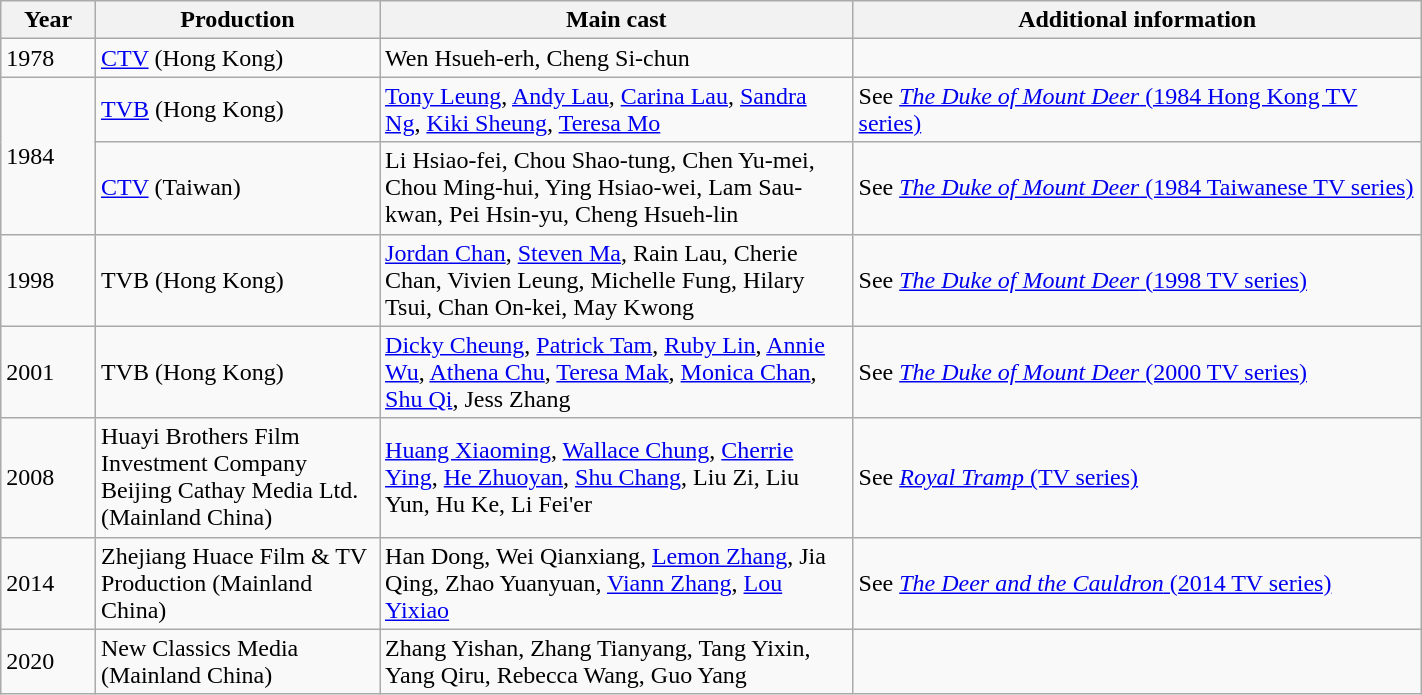<table class="wikitable" width=75%>
<tr>
<th width=5%>Year</th>
<th width=15%>Production</th>
<th width=25%>Main cast</th>
<th width=30%>Additional information</th>
</tr>
<tr>
<td>1978</td>
<td><a href='#'>CTV</a> (Hong Kong)</td>
<td>Wen Hsueh-erh, Cheng Si-chun</td>
<td></td>
</tr>
<tr>
<td rowspan=2>1984</td>
<td><a href='#'>TVB</a> (Hong Kong)</td>
<td><a href='#'>Tony Leung</a>, <a href='#'>Andy Lau</a>, <a href='#'>Carina Lau</a>, <a href='#'>Sandra Ng</a>, <a href='#'>Kiki Sheung</a>, <a href='#'>Teresa Mo</a></td>
<td>See <a href='#'><em>The Duke of Mount Deer</em> (1984 Hong Kong TV series)</a></td>
</tr>
<tr>
<td><a href='#'>CTV</a> (Taiwan)</td>
<td>Li Hsiao-fei, Chou Shao-tung, Chen Yu-mei, Chou Ming-hui, Ying Hsiao-wei, Lam Sau-kwan, Pei Hsin-yu, Cheng Hsueh-lin</td>
<td>See <a href='#'><em>The Duke of Mount Deer</em> (1984 Taiwanese TV series)</a></td>
</tr>
<tr>
<td>1998</td>
<td>TVB (Hong Kong)</td>
<td><a href='#'>Jordan Chan</a>, <a href='#'>Steven Ma</a>, Rain Lau, Cherie Chan, Vivien Leung, Michelle Fung, Hilary Tsui, Chan On-kei, May Kwong</td>
<td>See <a href='#'><em>The Duke of Mount Deer</em> (1998 TV series)</a></td>
</tr>
<tr>
<td>2001</td>
<td>TVB (Hong Kong)</td>
<td><a href='#'>Dicky Cheung</a>, <a href='#'>Patrick Tam</a>, <a href='#'>Ruby Lin</a>, <a href='#'>Annie Wu</a>, <a href='#'>Athena Chu</a>, <a href='#'>Teresa Mak</a>, <a href='#'>Monica Chan</a>, <a href='#'>Shu Qi</a>, Jess Zhang</td>
<td>See <a href='#'><em>The Duke of Mount Deer</em> (2000 TV series)</a></td>
</tr>
<tr>
<td>2008</td>
<td>Huayi Brothers Film Investment Company<br>Beijing Cathay Media Ltd.<br>(Mainland China)</td>
<td><a href='#'>Huang Xiaoming</a>, <a href='#'>Wallace Chung</a>, <a href='#'>Cherrie Ying</a>, <a href='#'>He Zhuoyan</a>, <a href='#'>Shu Chang</a>, Liu Zi, Liu Yun, Hu Ke, Li Fei'er</td>
<td>See <a href='#'><em>Royal Tramp</em> (TV series)</a></td>
</tr>
<tr>
<td>2014</td>
<td>Zhejiang Huace Film & TV Production (Mainland China)</td>
<td>Han Dong, Wei Qianxiang, <a href='#'>Lemon Zhang</a>, Jia Qing, Zhao Yuanyuan, <a href='#'>Viann Zhang</a>, <a href='#'>Lou Yixiao</a></td>
<td>See <a href='#'><em>The Deer and the Cauldron</em> (2014 TV series)</a></td>
</tr>
<tr>
<td>2020</td>
<td>New Classics Media (Mainland China)</td>
<td>Zhang Yishan, Zhang Tianyang, Tang Yixin, Yang Qiru, Rebecca Wang, Guo Yang</td>
<td></td>
</tr>
</table>
